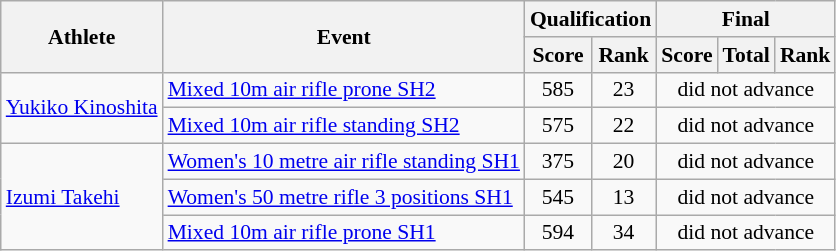<table class=wikitable style="font-size:90%">
<tr>
<th rowspan="2">Athlete</th>
<th rowspan="2">Event</th>
<th colspan="2">Qualification</th>
<th colspan="3">Final</th>
</tr>
<tr>
<th>Score</th>
<th>Rank</th>
<th>Score</th>
<th>Total</th>
<th>Rank</th>
</tr>
<tr>
<td rowspan="2"><a href='#'>Yukiko Kinoshita</a></td>
<td><a href='#'>Mixed 10m air rifle prone SH2</a></td>
<td align=center>585</td>
<td align=center>23</td>
<td align=center colspan="3">did not advance</td>
</tr>
<tr>
<td><a href='#'>Mixed 10m air rifle standing SH2</a></td>
<td align=center>575</td>
<td align=center>22</td>
<td align=center colspan="3">did not advance</td>
</tr>
<tr>
<td rowspan="3"><a href='#'>Izumi Takehi</a></td>
<td><a href='#'>Women's 10 metre air rifle standing SH1</a></td>
<td align=center>375</td>
<td align=center>20</td>
<td align=center colspan="3">did not advance</td>
</tr>
<tr>
<td><a href='#'>Women's 50 metre rifle 3 positions SH1</a></td>
<td align=center>545</td>
<td align=center>13</td>
<td align=center colspan="3">did not advance</td>
</tr>
<tr>
<td><a href='#'>Mixed 10m air rifle prone SH1</a></td>
<td align=center>594</td>
<td align=center>34</td>
<td align=center colspan="3">did not advance</td>
</tr>
</table>
